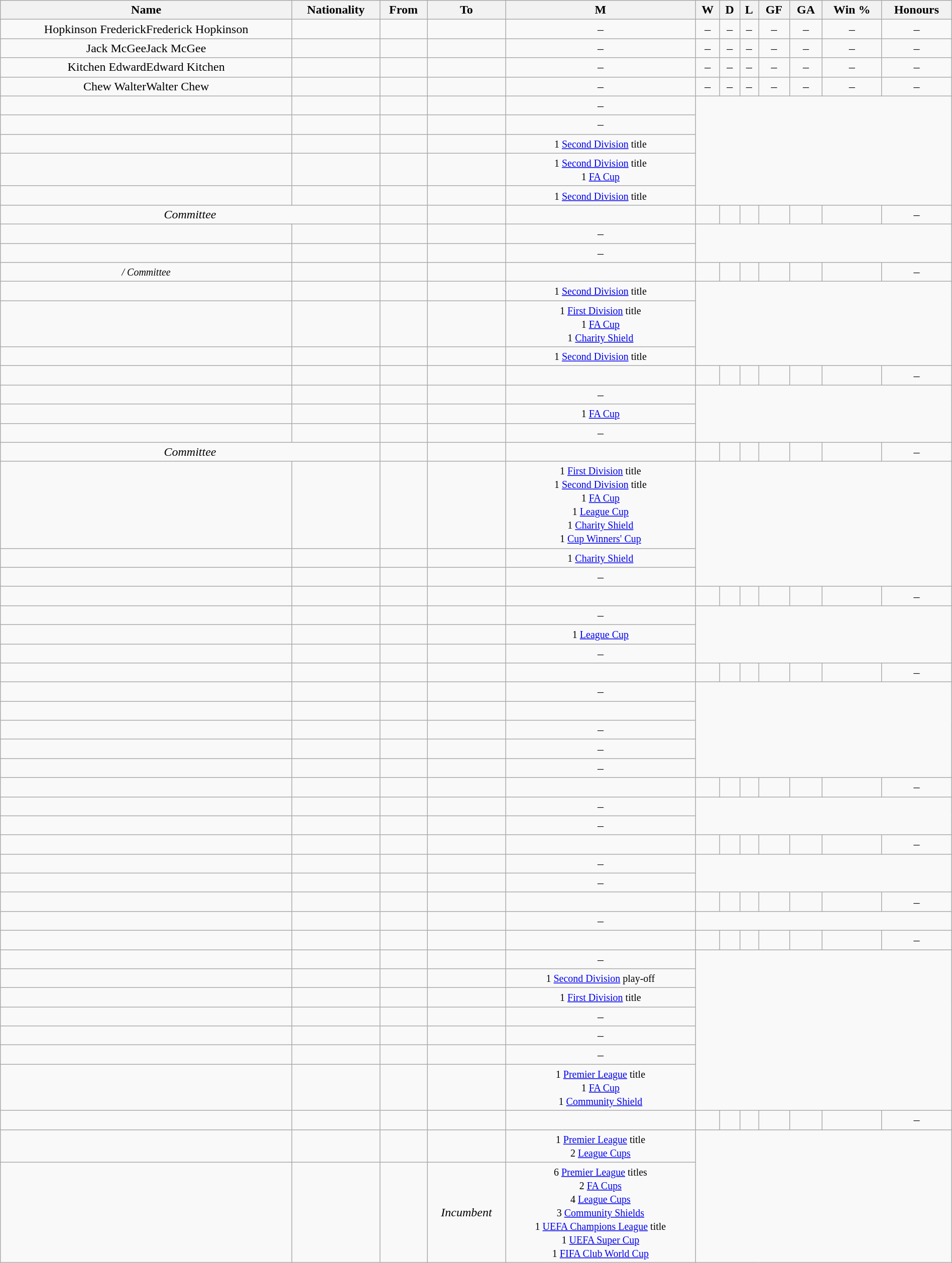<table class="wikitable sortable" style="width:100%; text-align:center; font-size:100%; text-align:centre;">
<tr>
<th>Name</th>
<th>Nationality</th>
<th>From</th>
<th>To</th>
<th>M</th>
<th>W</th>
<th>D</th>
<th>L</th>
<th>GF</th>
<th>GA</th>
<th>Win %</th>
<th>Honours</th>
</tr>
<tr>
<td><span>Hopkinson Frederick</span>Frederick Hopkinson</td>
<td></td>
<td></td>
<td></td>
<td align=center>–</td>
<td align=center>–</td>
<td align=center>–</td>
<td align=center>–</td>
<td align=center>–</td>
<td align=center>–</td>
<td align=center>–</td>
<td align=center>–</td>
</tr>
<tr>
<td><span>Jack McGee</span>Jack McGee</td>
<td></td>
<td></td>
<td></td>
<td align=center>–</td>
<td align=center>–</td>
<td align=center>–</td>
<td align=center>–</td>
<td align=center>–</td>
<td align=center>–</td>
<td align=center>–</td>
<td align=center>–</td>
</tr>
<tr>
<td><span>Kitchen Edward</span>Edward Kitchen</td>
<td></td>
<td></td>
<td></td>
<td align=center>–</td>
<td align=center>–</td>
<td align=center>–</td>
<td align=center>–</td>
<td align=center>–</td>
<td align=center>–</td>
<td align=center>–</td>
<td align=center>–</td>
</tr>
<tr>
<td><span>Chew Walter</span>Walter Chew</td>
<td></td>
<td></td>
<td></td>
<td align=center>–</td>
<td align=center>–</td>
<td align=center>–</td>
<td align=center>–</td>
<td align=center>–</td>
<td align=center>–</td>
<td align=center>–</td>
<td align=center>–</td>
</tr>
<tr>
<td></td>
<td></td>
<td></td>
<td><br></td>
<td align=center>–</td>
</tr>
<tr>
<td></td>
<td></td>
<td></td>
<td><br></td>
<td align=center>–</td>
</tr>
<tr>
<td></td>
<td></td>
<td></td>
<td><br></td>
<td align=center><small>1 <a href='#'>Second Division</a> title</small></td>
</tr>
<tr>
<td></td>
<td></td>
<td></td>
<td><br></td>
<td align=center><small>1 <a href='#'>Second Division</a> title<br>1 <a href='#'>FA Cup</a></small></td>
</tr>
<tr>
<td></td>
<td></td>
<td></td>
<td><br></td>
<td align=center><small>1 <a href='#'>Second Division</a> title</small></td>
</tr>
<tr>
<td colspan="2" width="1"><em>Committee</em></td>
<td><em></em></td>
<td><em></em></td>
<td align=center><em></em></td>
<td align=center><em></em></td>
<td align=center><em></em></td>
<td align=center><em></em></td>
<td align=center><em></em></td>
<td align=center><em></em></td>
<td align=center><em></em></td>
<td align=center>–</td>
</tr>
<tr>
<td></td>
<td></td>
<td></td>
<td><br></td>
<td align=center>–</td>
</tr>
<tr>
<td></td>
<td></td>
<td></td>
<td><br></td>
<td align=center>–</td>
</tr>
<tr>
<td><em><small> / Committee</small></em></td>
<td><em></em></td>
<td><em></em></td>
<td><em></em></td>
<td align=center><em></em></td>
<td align=center><em></em></td>
<td align=center><em></em></td>
<td align=center><em></em></td>
<td align=center><em></em></td>
<td align=center><em></em></td>
<td align=center><em></em></td>
<td align=center>–</td>
</tr>
<tr>
<td></td>
<td></td>
<td></td>
<td><br></td>
<td align=center><small>1 <a href='#'>Second Division</a> title</small></td>
</tr>
<tr>
<td></td>
<td></td>
<td></td>
<td><br></td>
<td align=center><small>1 <a href='#'>First Division</a> title<br>1 <a href='#'>FA Cup</a><br>1 <a href='#'>Charity Shield</a></small></td>
</tr>
<tr>
<td></td>
<td></td>
<td></td>
<td><br></td>
<td align=center><small>1 <a href='#'>Second Division</a> title</small></td>
</tr>
<tr>
<td><em></em></td>
<td><em></em></td>
<td><em></em></td>
<td><em></em></td>
<td align=center><em></em></td>
<td align=center><em></em></td>
<td align=center><em></em></td>
<td align=center><em></em></td>
<td align=center><em></em></td>
<td align=center><em></em></td>
<td align=center><em></em></td>
<td align=center>–</td>
</tr>
<tr>
<td></td>
<td></td>
<td></td>
<td><br></td>
<td align=center>–</td>
</tr>
<tr>
<td></td>
<td></td>
<td></td>
<td><br></td>
<td align=center><small>1 <a href='#'>FA Cup</a></small></td>
</tr>
<tr>
<td></td>
<td></td>
<td></td>
<td><br></td>
<td align=center>–</td>
</tr>
<tr>
<td colspan="2" width="1"><em>Committee</em></td>
<td><em></em></td>
<td><em></em></td>
<td align=center><em></em></td>
<td align=center><em></em></td>
<td align=center><em></em></td>
<td align=center><em></em></td>
<td align=center><em></em></td>
<td align=center><em></em></td>
<td align=center><em></em></td>
<td align=center>–</td>
</tr>
<tr>
<td></td>
<td></td>
<td></td>
<td><br></td>
<td align=center><small>1 <a href='#'>First Division</a> title<br>1 <a href='#'>Second Division</a> title<br>1 <a href='#'>FA Cup</a><br>1 <a href='#'>League Cup</a><br>1 <a href='#'>Charity Shield</a><br>1 <a href='#'>Cup Winners' Cup</a></small></td>
</tr>
<tr>
<td></td>
<td></td>
<td></td>
<td><br></td>
<td align=center><small>1 <a href='#'>Charity Shield</a></small></td>
</tr>
<tr>
<td></td>
<td></td>
<td></td>
<td><br></td>
<td align=center>–</td>
</tr>
<tr>
<td><em></em></td>
<td><em></em></td>
<td><em></em></td>
<td><em></em></td>
<td align=center><em></em></td>
<td align=center><em></em></td>
<td align=center><em></em></td>
<td align=center><em></em></td>
<td align=center><em></em></td>
<td align=center><em></em></td>
<td align=center><em></em></td>
<td align=center>–</td>
</tr>
<tr>
<td></td>
<td></td>
<td></td>
<td><br></td>
<td align=center>–</td>
</tr>
<tr>
<td></td>
<td></td>
<td></td>
<td><br></td>
<td align=center><small>1 <a href='#'>League Cup</a></small></td>
</tr>
<tr>
<td></td>
<td></td>
<td></td>
<td><br></td>
<td align=center>–</td>
</tr>
<tr>
<td><em></em></td>
<td><em></em></td>
<td><em></em></td>
<td><em></em></td>
<td align=center><em></em></td>
<td align=center><em></em></td>
<td align=center><em></em></td>
<td align=center><em></em></td>
<td align=center><em></em></td>
<td align=center><em></em></td>
<td align=center><em></em></td>
<td align=center>–</td>
</tr>
<tr>
<td></td>
<td></td>
<td></td>
<td><br></td>
<td align=center>–</td>
</tr>
<tr>
<td></td>
<td></td>
<td></td>
<td><br></td>
<td align=center></td>
</tr>
<tr>
<td></td>
<td></td>
<td></td>
<td><br></td>
<td align=center>–</td>
</tr>
<tr>
<td></td>
<td></td>
<td></td>
<td><br></td>
<td align=center>–</td>
</tr>
<tr>
<td></td>
<td></td>
<td></td>
<td><br></td>
<td align=center>–</td>
</tr>
<tr>
<td><em></em></td>
<td><em></em></td>
<td><em></em></td>
<td><em></em></td>
<td align=center><em></em></td>
<td align=center><em></em></td>
<td align=center><em></em></td>
<td align=center><em></em></td>
<td align=center><em></em></td>
<td align=center><em></em></td>
<td align=center><em></em></td>
<td align=center>–</td>
</tr>
<tr>
<td></td>
<td></td>
<td></td>
<td><br></td>
<td align=center>–</td>
</tr>
<tr>
<td></td>
<td></td>
<td></td>
<td><br></td>
<td align=center>–</td>
</tr>
<tr>
<td><em></em></td>
<td><em></em></td>
<td><em></em></td>
<td><em></em></td>
<td align=center><em></em></td>
<td align=center><em></em></td>
<td align=center><em></em></td>
<td align=center><em></em></td>
<td align=center><em></em></td>
<td align=center><em></em></td>
<td align=center><em></em></td>
<td align=center>–</td>
</tr>
<tr>
<td></td>
<td></td>
<td></td>
<td><br></td>
<td align=center>–</td>
</tr>
<tr>
<td></td>
<td></td>
<td></td>
<td><br></td>
<td align=center>–</td>
</tr>
<tr>
<td><em></em></td>
<td><em></em></td>
<td><em></em></td>
<td><em></em></td>
<td align=center><em></em></td>
<td align=center><em></em></td>
<td align=center><em></em></td>
<td align=center><em></em></td>
<td align=center><em></em></td>
<td align=center><em></em></td>
<td align=center><em></em></td>
<td align=center>–</td>
</tr>
<tr>
<td></td>
<td></td>
<td></td>
<td><br></td>
<td align=center>–</td>
</tr>
<tr>
<td><em></em></td>
<td><em></em></td>
<td><em></em></td>
<td><em></em></td>
<td align=center><em></em></td>
<td align=center><em></em></td>
<td align=center><em></em></td>
<td align=center><em></em></td>
<td align=center><em></em></td>
<td align=center><em></em></td>
<td align=center><em></em></td>
<td align=center>–</td>
</tr>
<tr>
<td></td>
<td></td>
<td></td>
<td><br></td>
<td align=center>–</td>
</tr>
<tr>
<td></td>
<td></td>
<td></td>
<td><br></td>
<td align=center><small>1 <a href='#'>Second Division</a> play-off</small></td>
</tr>
<tr>
<td></td>
<td></td>
<td></td>
<td><br></td>
<td align=center><small>1 <a href='#'>First Division</a> title<br></small></td>
</tr>
<tr>
<td></td>
<td></td>
<td></td>
<td><br></td>
<td align=center>–</td>
</tr>
<tr>
<td></td>
<td></td>
<td></td>
<td><br></td>
<td align=center>–</td>
</tr>
<tr>
<td></td>
<td></td>
<td></td>
<td><br></td>
<td align=center>–</td>
</tr>
<tr>
<td></td>
<td></td>
<td></td>
<td><br></td>
<td align=center><small>1 <a href='#'>Premier League</a> title<br>1 <a href='#'>FA Cup</a><br>1 <a href='#'>Community Shield</a></small></td>
</tr>
<tr>
<td><em></em></td>
<td><em></em></td>
<td><em></em></td>
<td><em></em></td>
<td align=center><em></em></td>
<td align=center><em></em></td>
<td align=center><em></em></td>
<td align=center><em></em></td>
<td align=center><em></em></td>
<td align=center><em></em></td>
<td align=center><em></em></td>
<td align=center>–</td>
</tr>
<tr>
<td></td>
<td></td>
<td></td>
<td><br></td>
<td align=center><small>1 <a href='#'>Premier League</a> title<br>2 <a href='#'>League Cups</a></small></td>
</tr>
<tr>
<td></td>
<td></td>
<td></td>
<td><em>Incumbent</em><br></td>
<td><small>6 <a href='#'>Premier League</a> titles<br>2 <a href='#'>FA Cups</a><br>4 <a href='#'>League Cups</a><br>3 <a href='#'>Community Shields</a><br>1 <a href='#'>UEFA Champions League</a> title<br>1 <a href='#'>UEFA Super Cup</a><br>1 <a href='#'>FIFA Club World Cup</a></small></td>
</tr>
</table>
